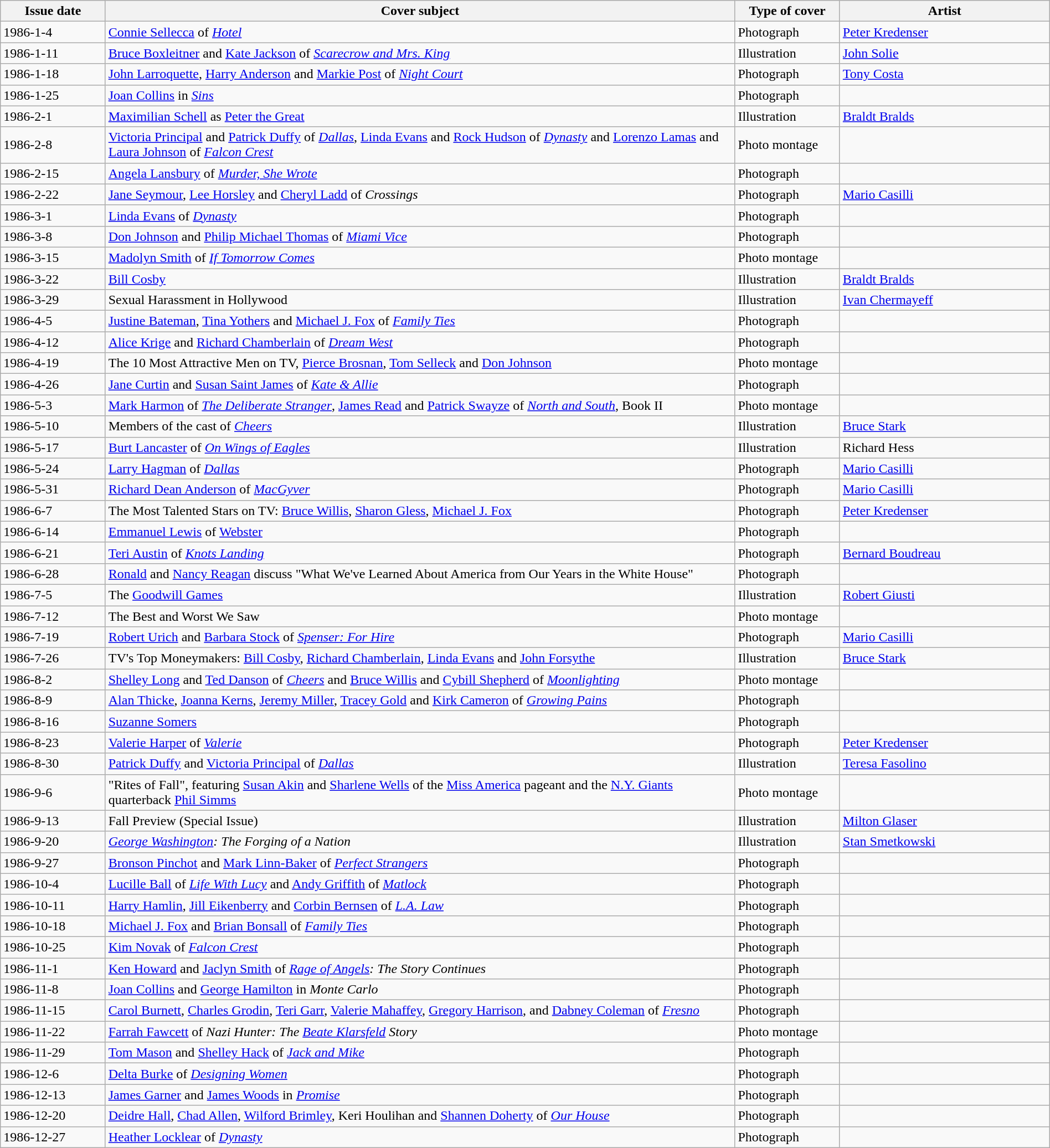<table class="wikitable sortable" width=100% style="font-size:100%;">
<tr>
<th width=10%>Issue date</th>
<th width=60%>Cover subject</th>
<th width=10%>Type of cover</th>
<th width=20%>Artist</th>
</tr>
<tr>
<td>1986-1-4</td>
<td><a href='#'>Connie Sellecca</a> of <em><a href='#'>Hotel</a></em></td>
<td>Photograph</td>
<td><a href='#'>Peter Kredenser</a></td>
</tr>
<tr>
<td>1986-1-11</td>
<td><a href='#'>Bruce Boxleitner</a> and <a href='#'>Kate Jackson</a> of <em><a href='#'>Scarecrow and Mrs. King</a></em></td>
<td>Illustration</td>
<td><a href='#'>John Solie</a></td>
</tr>
<tr>
<td>1986-1-18</td>
<td><a href='#'>John Larroquette</a>, <a href='#'>Harry Anderson</a> and <a href='#'>Markie Post</a> of <em><a href='#'>Night Court</a></em></td>
<td>Photograph</td>
<td><a href='#'>Tony Costa</a></td>
</tr>
<tr>
<td>1986-1-25</td>
<td><a href='#'>Joan Collins</a> in <em><a href='#'>Sins</a></em></td>
<td>Photograph</td>
<td></td>
</tr>
<tr>
<td>1986-2-1</td>
<td><a href='#'>Maximilian Schell</a> as <a href='#'>Peter the Great</a></td>
<td>Illustration</td>
<td><a href='#'>Braldt Bralds</a></td>
</tr>
<tr>
<td>1986-2-8</td>
<td><a href='#'>Victoria Principal</a> and <a href='#'>Patrick Duffy</a> of <em><a href='#'>Dallas</a></em>, <a href='#'>Linda Evans</a> and <a href='#'>Rock Hudson</a> of <a href='#'><em>Dynasty</em></a> and <a href='#'>Lorenzo Lamas</a> and <a href='#'>Laura Johnson</a> of <em><a href='#'>Falcon Crest</a></em></td>
<td>Photo montage</td>
<td></td>
</tr>
<tr>
<td>1986-2-15</td>
<td><a href='#'>Angela Lansbury</a> of <em><a href='#'>Murder, She Wrote</a></em></td>
<td>Photograph</td>
<td></td>
</tr>
<tr>
<td>1986-2-22</td>
<td><a href='#'>Jane Seymour</a>, <a href='#'>Lee Horsley</a> and <a href='#'>Cheryl Ladd</a> of <em>Crossings</em></td>
<td>Photograph</td>
<td><a href='#'>Mario Casilli</a></td>
</tr>
<tr>
<td>1986-3-1</td>
<td><a href='#'>Linda Evans</a> of <em><a href='#'>Dynasty</a></em></td>
<td>Photograph</td>
<td></td>
</tr>
<tr>
<td>1986-3-8</td>
<td><a href='#'>Don Johnson</a> and <a href='#'>Philip Michael Thomas</a> of <em><a href='#'>Miami Vice</a></em></td>
<td>Photograph</td>
<td></td>
</tr>
<tr>
<td>1986-3-15</td>
<td><a href='#'>Madolyn Smith</a> of <em><a href='#'>If Tomorrow Comes</a></em></td>
<td>Photo montage</td>
<td></td>
</tr>
<tr>
<td>1986-3-22</td>
<td><a href='#'>Bill Cosby</a></td>
<td>Illustration</td>
<td><a href='#'>Braldt Bralds</a></td>
</tr>
<tr>
<td>1986-3-29</td>
<td>Sexual Harassment in Hollywood</td>
<td>Illustration</td>
<td><a href='#'>Ivan Chermayeff</a></td>
</tr>
<tr>
<td>1986-4-5</td>
<td><a href='#'>Justine Bateman</a>, <a href='#'>Tina Yothers</a> and <a href='#'>Michael J. Fox</a> of <em><a href='#'>Family Ties</a></em></td>
<td>Photograph</td>
<td></td>
</tr>
<tr>
<td>1986-4-12</td>
<td><a href='#'>Alice Krige</a> and <a href='#'>Richard Chamberlain</a> of <em><a href='#'>Dream West</a></em></td>
<td>Photograph</td>
<td></td>
</tr>
<tr>
<td>1986-4-19</td>
<td>The 10 Most Attractive Men on TV, <a href='#'>Pierce Brosnan</a>, <a href='#'>Tom Selleck</a> and <a href='#'>Don Johnson</a></td>
<td>Photo montage</td>
<td></td>
</tr>
<tr>
<td>1986-4-26</td>
<td><a href='#'>Jane Curtin</a> and <a href='#'>Susan Saint James</a> of <em><a href='#'>Kate & Allie</a></em></td>
<td>Photograph</td>
<td></td>
</tr>
<tr>
<td>1986-5-3</td>
<td><a href='#'>Mark Harmon</a> of <em><a href='#'>The Deliberate Stranger</a></em>, <a href='#'>James Read</a> and <a href='#'>Patrick Swayze</a> of <em><a href='#'>North and South</a></em>, Book II</td>
<td>Photo montage</td>
<td></td>
</tr>
<tr>
<td>1986-5-10</td>
<td>Members of the cast of <em><a href='#'>Cheers</a></em></td>
<td>Illustration</td>
<td><a href='#'>Bruce Stark</a></td>
</tr>
<tr>
<td>1986-5-17</td>
<td><a href='#'>Burt Lancaster</a> of <em><a href='#'>On Wings of Eagles</a></em></td>
<td>Illustration</td>
<td>Richard Hess</td>
</tr>
<tr>
<td>1986-5-24</td>
<td><a href='#'>Larry Hagman</a> of <em><a href='#'>Dallas</a></em></td>
<td>Photograph</td>
<td><a href='#'>Mario Casilli</a></td>
</tr>
<tr>
<td>1986-5-31</td>
<td><a href='#'>Richard Dean Anderson</a> of <em><a href='#'>MacGyver</a></em></td>
<td>Photograph</td>
<td><a href='#'>Mario Casilli</a></td>
</tr>
<tr>
<td>1986-6-7</td>
<td>The Most Talented Stars on TV: <a href='#'>Bruce Willis</a>, <a href='#'>Sharon Gless</a>, <a href='#'>Michael J. Fox</a></td>
<td>Photograph</td>
<td><a href='#'>Peter Kredenser</a></td>
</tr>
<tr>
<td>1986-6-14</td>
<td><a href='#'>Emmanuel Lewis</a> of <a href='#'>Webster</a></td>
<td>Photograph</td>
<td></td>
</tr>
<tr>
<td>1986-6-21</td>
<td><a href='#'>Teri Austin</a> of <em><a href='#'>Knots Landing</a></em></td>
<td>Photograph</td>
<td><a href='#'>Bernard Boudreau</a></td>
</tr>
<tr>
<td>1986-6-28</td>
<td><a href='#'>Ronald</a> and <a href='#'>Nancy Reagan</a> discuss "What We've Learned About America from Our Years in the White House"</td>
<td>Photograph</td>
<td></td>
</tr>
<tr>
<td>1986-7-5</td>
<td>The <a href='#'>Goodwill Games</a></td>
<td>Illustration</td>
<td><a href='#'>Robert Giusti</a></td>
</tr>
<tr>
<td>1986-7-12</td>
<td>The Best and Worst We Saw</td>
<td>Photo montage</td>
<td></td>
</tr>
<tr>
<td>1986-7-19</td>
<td><a href='#'>Robert Urich</a> and <a href='#'>Barbara Stock</a> of <em><a href='#'>Spenser: For Hire</a></em></td>
<td>Photograph</td>
<td><a href='#'>Mario Casilli</a></td>
</tr>
<tr>
<td>1986-7-26</td>
<td>TV's Top Moneymakers: <a href='#'>Bill Cosby</a>, <a href='#'>Richard Chamberlain</a>, <a href='#'>Linda Evans</a> and <a href='#'>John Forsythe</a></td>
<td>Illustration</td>
<td><a href='#'>Bruce Stark</a></td>
</tr>
<tr>
<td>1986-8-2</td>
<td><a href='#'>Shelley Long</a> and <a href='#'>Ted Danson</a> of <em><a href='#'>Cheers</a></em> and <a href='#'>Bruce Willis</a> and <a href='#'>Cybill Shepherd</a> of <em><a href='#'>Moonlighting</a></em></td>
<td>Photo montage</td>
<td></td>
</tr>
<tr>
<td>1986-8-9</td>
<td><a href='#'>Alan Thicke</a>, <a href='#'>Joanna Kerns</a>, <a href='#'>Jeremy Miller</a>, <a href='#'>Tracey Gold</a> and <a href='#'>Kirk Cameron</a> of <em><a href='#'>Growing Pains</a></em></td>
<td>Photograph</td>
<td></td>
</tr>
<tr>
<td>1986-8-16</td>
<td><a href='#'>Suzanne Somers</a></td>
<td>Photograph</td>
<td></td>
</tr>
<tr>
<td>1986-8-23</td>
<td><a href='#'>Valerie Harper</a> of <em><a href='#'>Valerie</a></em></td>
<td>Photograph</td>
<td><a href='#'>Peter Kredenser</a></td>
</tr>
<tr>
<td>1986-8-30</td>
<td><a href='#'>Patrick Duffy</a> and <a href='#'>Victoria Principal</a> of <em><a href='#'>Dallas</a></em></td>
<td>Illustration</td>
<td><a href='#'>Teresa Fasolino</a></td>
</tr>
<tr>
<td>1986-9-6</td>
<td>"Rites of Fall", featuring <a href='#'>Susan Akin</a> and <a href='#'>Sharlene Wells</a> of the <a href='#'>Miss America</a> pageant and the <a href='#'>N.Y. Giants</a> quarterback <a href='#'>Phil Simms</a></td>
<td>Photo montage</td>
<td></td>
</tr>
<tr>
<td>1986-9-13</td>
<td>Fall Preview (Special Issue)</td>
<td>Illustration</td>
<td><a href='#'>Milton Glaser</a></td>
</tr>
<tr>
<td>1986-9-20</td>
<td><em><a href='#'>George Washington</a>: The Forging of a Nation</em></td>
<td>Illustration</td>
<td><a href='#'>Stan Smetkowski</a></td>
</tr>
<tr>
<td>1986-9-27</td>
<td><a href='#'>Bronson Pinchot</a> and <a href='#'>Mark Linn-Baker</a> of <em><a href='#'>Perfect Strangers</a></em></td>
<td>Photograph</td>
<td></td>
</tr>
<tr>
<td>1986-10-4</td>
<td><a href='#'>Lucille Ball</a> of <em><a href='#'>Life With Lucy</a></em> and <a href='#'>Andy Griffith</a> of <em><a href='#'>Matlock</a></em></td>
<td>Photograph</td>
<td></td>
</tr>
<tr>
<td>1986-10-11</td>
<td><a href='#'>Harry Hamlin</a>, <a href='#'>Jill Eikenberry</a> and <a href='#'>Corbin Bernsen</a> of <em><a href='#'>L.A. Law</a></em></td>
<td>Photograph</td>
<td></td>
</tr>
<tr>
<td>1986-10-18</td>
<td><a href='#'>Michael J. Fox</a> and <a href='#'>Brian Bonsall</a> of <em><a href='#'>Family Ties</a></em></td>
<td>Photograph</td>
<td></td>
</tr>
<tr>
<td>1986-10-25</td>
<td><a href='#'>Kim Novak</a> of <em><a href='#'>Falcon Crest</a></em></td>
<td>Photograph</td>
<td></td>
</tr>
<tr>
<td>1986-11-1</td>
<td><a href='#'>Ken Howard</a> and <a href='#'>Jaclyn Smith</a> of <em><a href='#'>Rage of Angels</a>: The Story Continues</em></td>
<td>Photograph</td>
<td></td>
</tr>
<tr>
<td>1986-11-8</td>
<td><a href='#'>Joan Collins</a> and <a href='#'>George Hamilton</a> in <em>Monte Carlo</em></td>
<td>Photograph</td>
<td></td>
</tr>
<tr>
<td>1986-11-15</td>
<td><a href='#'>Carol Burnett</a>, <a href='#'>Charles Grodin</a>, <a href='#'>Teri Garr</a>, <a href='#'>Valerie Mahaffey</a>, <a href='#'>Gregory Harrison</a>, and <a href='#'>Dabney Coleman</a> of <em><a href='#'>Fresno</a></em></td>
<td>Photograph</td>
<td></td>
</tr>
<tr>
<td>1986-11-22</td>
<td><a href='#'>Farrah Fawcett</a> of <em>Nazi Hunter: The <a href='#'>Beate Klarsfeld</a> Story</em></td>
<td>Photo montage</td>
<td></td>
</tr>
<tr>
<td>1986-11-29</td>
<td><a href='#'>Tom Mason</a> and <a href='#'>Shelley Hack</a> of <em><a href='#'>Jack and Mike</a></em></td>
<td>Photograph</td>
<td></td>
</tr>
<tr>
<td>1986-12-6</td>
<td><a href='#'>Delta Burke</a> of <em><a href='#'>Designing Women</a></em></td>
<td>Photograph</td>
<td></td>
</tr>
<tr>
<td>1986-12-13</td>
<td><a href='#'>James Garner</a> and <a href='#'>James Woods</a> in <em><a href='#'>Promise</a></em></td>
<td>Photograph</td>
<td></td>
</tr>
<tr>
<td>1986-12-20</td>
<td><a href='#'>Deidre Hall</a>, <a href='#'>Chad Allen</a>, <a href='#'>Wilford Brimley</a>, Keri Houlihan and <a href='#'>Shannen Doherty</a> of <em><a href='#'>Our House</a></em></td>
<td>Photograph</td>
<td></td>
</tr>
<tr>
<td>1986-12-27</td>
<td><a href='#'>Heather Locklear</a> of <em><a href='#'>Dynasty</a></em></td>
<td>Photograph</td>
<td></td>
</tr>
</table>
